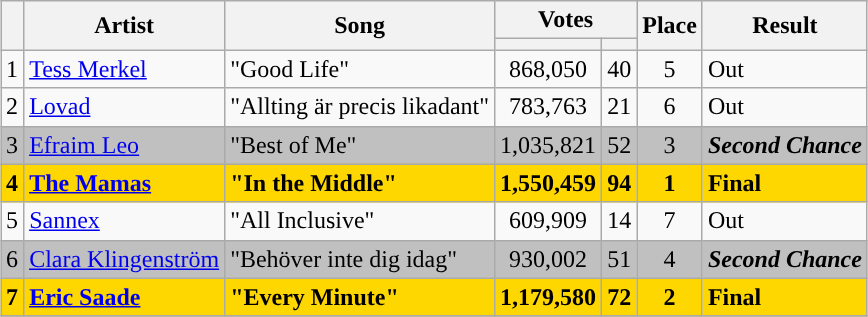<table class="sortable wikitable" style="margin: 1em auto 1em auto; text-align:center;">
<tr>
<th rowspan="2"></th>
<th rowspan="2">Artist</th>
<th rowspan="2">Song</th>
<th colspan="2" class="unsortable">Votes</th>
<th rowspan="2">Place</th>
<th rowspan="2">Result</th>
</tr>
<tr>
<th><small></small></th>
<th><small></small></th>
</tr>
<tr>
<td>1</td>
<td align="left"><a href='#'>Tess Merkel</a></td>
<td align="left">"Good Life"</td>
<td>868,050</td>
<td>40</td>
<td>5</td>
<td align="left">Out</td>
</tr>
<tr>
<td>2</td>
<td align="left"><a href='#'>Lovad</a></td>
<td align="left">"Allting är precis likadant"</td>
<td>783,763</td>
<td>21</td>
<td>6</td>
<td align="left">Out</td>
</tr>
<tr style="background:silver;">
<td>3</td>
<td align="left"><a href='#'>Efraim Leo</a></td>
<td align="left">"Best of Me"</td>
<td>1,035,821</td>
<td>52</td>
<td>3</td>
<td align="left"><strong><em>Second Chance</em></strong></td>
</tr>
<tr>
</tr>
<tr style="font-weight:bold;background:gold">
<td>4</td>
<td align="left"><a href='#'>The Mamas</a></td>
<td align="left">"In the Middle"</td>
<td>1,550,459</td>
<td>94</td>
<td>1</td>
<td align="left">Final</td>
</tr>
<tr>
<td>5</td>
<td align="left"><a href='#'>Sannex</a></td>
<td align="left">"All Inclusive"</td>
<td>609,909</td>
<td>14</td>
<td>7</td>
<td align="left">Out</td>
</tr>
<tr style="background:silver;">
<td>6</td>
<td align="left"><a href='#'>Clara Klingenström</a></td>
<td align="left">"Behöver inte dig idag"</td>
<td>930,002</td>
<td>51</td>
<td>4</td>
<td align="left"><strong><em>Second Chance</em></strong></td>
</tr>
<tr style="font-weight:bold;background:gold;">
<td>7</td>
<td align="left"><a href='#'>Eric Saade</a></td>
<td align="left">"Every Minute"</td>
<td>1,179,580</td>
<td>72</td>
<td>2</td>
<td align="left">Final</td>
</tr>
<tr>
</tr>
</table>
